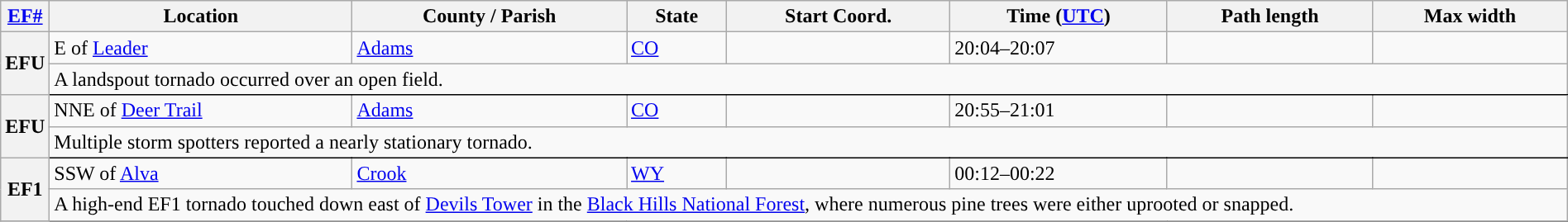<table class="wikitable sortable" style="width:100%;">
<tr>
<th scope="col" width="2%" align="center"><a href='#'>EF#</a></th>
<th scope="col" align="center" class="unsortable">Location</th>
<th scope="col" align="center" class="unsortable">County / Parish</th>
<th scope="col" align="center">State</th>
<th scope="col" align="center">Start Coord.</th>
<th scope="col" align="center">Time (<a href='#'>UTC</a>)</th>
<th scope="col" align="center">Path length</th>
<th scope="col" align="center">Max width</th>
</tr>
<tr>
<th scope="row" rowspan="2" style="background-color:#">EFU</th>
<td>E of <a href='#'>Leader</a></td>
<td><a href='#'>Adams</a></td>
<td><a href='#'>CO</a></td>
<td></td>
<td>20:04–20:07</td>
<td></td>
<td></td>
</tr>
<tr class="expand-child">
<td colspan="8" style=" border-bottom: 1px solid black;">A landspout tornado occurred over an open field.</td>
</tr>
<tr>
<th scope="row" rowspan="2" style="background-color:#">EFU</th>
<td>NNE of <a href='#'>Deer Trail</a></td>
<td><a href='#'>Adams</a></td>
<td><a href='#'>CO</a></td>
<td></td>
<td>20:55–21:01</td>
<td></td>
<td></td>
</tr>
<tr class="expand-child">
<td colspan="8" style=" border-bottom: 1px solid black;">Multiple storm spotters reported a nearly stationary tornado.</td>
</tr>
<tr>
<th scope="row" rowspan="2" style="background-color:#">EF1</th>
<td>SSW of <a href='#'>Alva</a></td>
<td><a href='#'>Crook</a></td>
<td><a href='#'>WY</a></td>
<td></td>
<td>00:12–00:22</td>
<td></td>
<td></td>
</tr>
<tr class="expand-child">
<td colspan="8" style=" border-bottom: 1px solid black;">A high-end EF1 tornado touched down east of <a href='#'>Devils Tower</a> in the <a href='#'>Black Hills National Forest</a>, where numerous pine trees were either uprooted or snapped.</td>
</tr>
<tr>
</tr>
</table>
